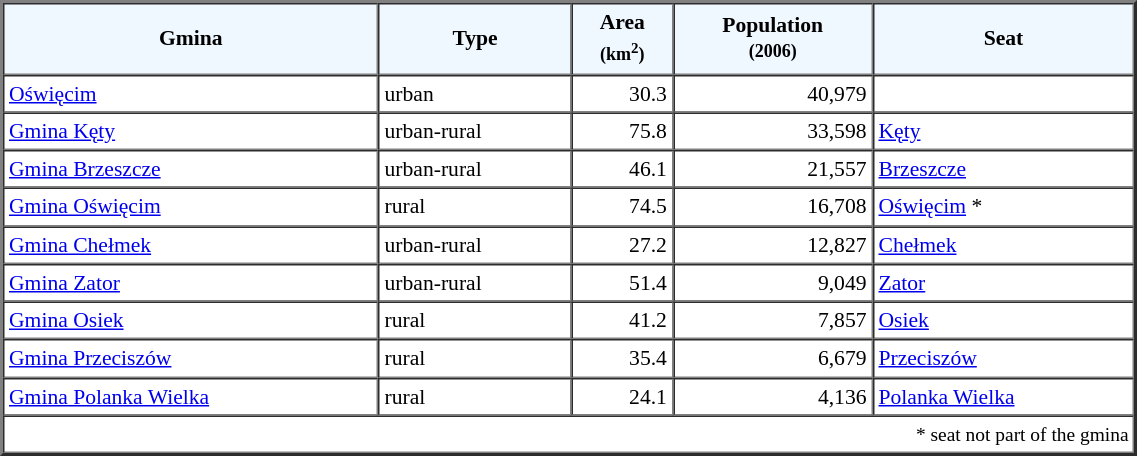<table width="60%" border="2" cellpadding="3" cellspacing="0" style="font-size:90%;line-height:120%;">
<tr bgcolor="F0F8FF">
<td style="text-align:center;"><strong>Gmina</strong></td>
<td style="text-align:center;"><strong>Type</strong></td>
<td style="text-align:center;"><strong>Area<br><small>(km<sup>2</sup>)</small></strong></td>
<td style="text-align:center;"><strong>Population<br><small>(2006)</small></strong></td>
<td style="text-align:center;"><strong>Seat</strong></td>
</tr>
<tr>
<td><a href='#'>Oświęcim</a></td>
<td>urban</td>
<td style="text-align:right;">30.3</td>
<td style="text-align:right;">40,979</td>
<td> </td>
</tr>
<tr>
<td><a href='#'>Gmina Kęty</a></td>
<td>urban-rural</td>
<td style="text-align:right;">75.8</td>
<td style="text-align:right;">33,598</td>
<td><a href='#'>Kęty</a></td>
</tr>
<tr>
<td><a href='#'>Gmina Brzeszcze</a></td>
<td>urban-rural</td>
<td style="text-align:right;">46.1</td>
<td style="text-align:right;">21,557</td>
<td><a href='#'>Brzeszcze</a></td>
</tr>
<tr>
<td><a href='#'>Gmina Oświęcim</a></td>
<td>rural</td>
<td style="text-align:right;">74.5</td>
<td style="text-align:right;">16,708</td>
<td><a href='#'>Oświęcim</a> *</td>
</tr>
<tr>
<td><a href='#'>Gmina Chełmek</a></td>
<td>urban-rural</td>
<td style="text-align:right;">27.2</td>
<td style="text-align:right;">12,827</td>
<td><a href='#'>Chełmek</a></td>
</tr>
<tr>
<td><a href='#'>Gmina Zator</a></td>
<td>urban-rural</td>
<td style="text-align:right;">51.4</td>
<td style="text-align:right;">9,049</td>
<td><a href='#'>Zator</a></td>
</tr>
<tr>
<td><a href='#'>Gmina Osiek</a></td>
<td>rural</td>
<td style="text-align:right;">41.2</td>
<td style="text-align:right;">7,857</td>
<td><a href='#'>Osiek</a></td>
</tr>
<tr>
<td><a href='#'>Gmina Przeciszów</a></td>
<td>rural</td>
<td style="text-align:right;">35.4</td>
<td style="text-align:right;">6,679</td>
<td><a href='#'>Przeciszów</a></td>
</tr>
<tr>
<td><a href='#'>Gmina Polanka Wielka</a></td>
<td>rural</td>
<td style="text-align:right;">24.1</td>
<td style="text-align:right;">4,136</td>
<td><a href='#'>Polanka Wielka</a></td>
</tr>
<tr>
<td colspan=5 style="text-align:right;font-size:90%">* seat not part of the gmina</td>
</tr>
<tr>
</tr>
</table>
